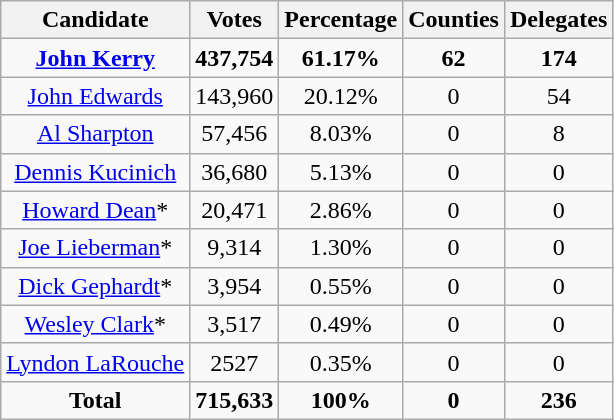<table class="wikitable" style="text-align:center;">
<tr>
<th>Candidate</th>
<th>Votes</th>
<th>Percentage</th>
<th>Counties</th>
<th>Delegates</th>
</tr>
<tr>
<td><strong><a href='#'>John Kerry</a></strong></td>
<td><strong>437,754</strong></td>
<td><strong>61.17%</strong></td>
<td><strong>62</strong></td>
<td><strong>174</strong></td>
</tr>
<tr>
<td><a href='#'>John Edwards</a></td>
<td>143,960</td>
<td>20.12%</td>
<td>0</td>
<td>54</td>
</tr>
<tr>
<td><a href='#'>Al Sharpton</a></td>
<td>57,456</td>
<td>8.03%</td>
<td>0</td>
<td>8</td>
</tr>
<tr>
<td><a href='#'>Dennis Kucinich</a></td>
<td>36,680</td>
<td>5.13%</td>
<td>0</td>
<td>0</td>
</tr>
<tr>
<td><a href='#'>Howard Dean</a>*</td>
<td>20,471</td>
<td>2.86%</td>
<td>0</td>
<td>0</td>
</tr>
<tr>
<td><a href='#'>Joe Lieberman</a>*</td>
<td>9,314</td>
<td>1.30%</td>
<td>0</td>
<td>0</td>
</tr>
<tr>
<td><a href='#'>Dick Gephardt</a>*</td>
<td>3,954</td>
<td>0.55%</td>
<td>0</td>
<td>0</td>
</tr>
<tr>
<td><a href='#'>Wesley Clark</a>*</td>
<td>3,517</td>
<td>0.49%</td>
<td>0</td>
<td>0</td>
</tr>
<tr>
<td><a href='#'>Lyndon LaRouche</a></td>
<td>2527</td>
<td>0.35%</td>
<td>0</td>
<td>0</td>
</tr>
<tr>
<td><strong>Total</strong></td>
<td><strong>715,633</strong></td>
<td><strong>100%</strong></td>
<td><strong>0</strong></td>
<td><strong>236</strong></td>
</tr>
</table>
